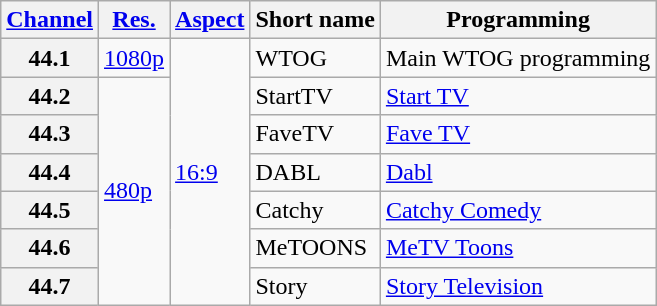<table class="wikitable">
<tr>
<th scope = "col"><a href='#'>Channel</a></th>
<th scope = "col"><a href='#'>Res.</a></th>
<th scope = "col"><a href='#'>Aspect</a></th>
<th scope = "col">Short name</th>
<th scope = "col">Programming</th>
</tr>
<tr>
<th scope = "row">44.1</th>
<td><a href='#'>1080p</a></td>
<td rowspan=7><a href='#'>16:9</a></td>
<td>WTOG</td>
<td>Main WTOG programming</td>
</tr>
<tr>
<th scope = "row">44.2</th>
<td rowspan=6><a href='#'>480p</a></td>
<td>StartTV</td>
<td><a href='#'>Start TV</a></td>
</tr>
<tr>
<th scope = "row">44.3</th>
<td>FaveTV</td>
<td><a href='#'>Fave TV</a></td>
</tr>
<tr>
<th scope = "row">44.4</th>
<td>DABL</td>
<td><a href='#'>Dabl</a></td>
</tr>
<tr>
<th scope = "row">44.5</th>
<td>Catchy</td>
<td><a href='#'>Catchy Comedy</a></td>
</tr>
<tr>
<th scope = "row">44.6</th>
<td>MeTOONS</td>
<td><a href='#'>MeTV Toons</a></td>
</tr>
<tr>
<th scope = "row">44.7</th>
<td>Story</td>
<td><a href='#'>Story Television</a></td>
</tr>
</table>
